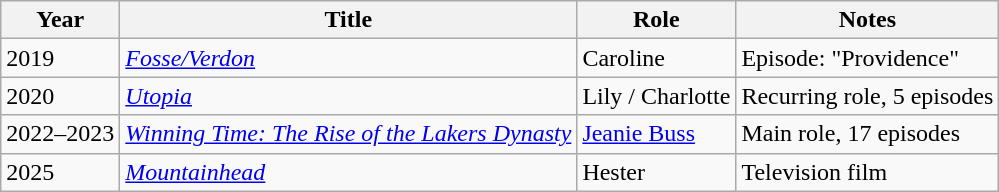<table class="wikitable sortable">
<tr>
<th>Year</th>
<th>Title</th>
<th>Role</th>
<th class="unsortable">Notes</th>
</tr>
<tr>
<td>2019</td>
<td><em><a href='#'>Fosse/Verdon</a></em></td>
<td>Caroline</td>
<td>Episode: "Providence"</td>
</tr>
<tr>
<td>2020</td>
<td><em><a href='#'>Utopia</a></em></td>
<td>Lily / Charlotte</td>
<td>Recurring role, 5 episodes</td>
</tr>
<tr>
<td>2022–2023</td>
<td><em><a href='#'>Winning Time: The Rise of the Lakers Dynasty</a></em></td>
<td><a href='#'>Jeanie Buss</a></td>
<td>Main role, 17 episodes</td>
</tr>
<tr>
<td>2025</td>
<td><em><a href='#'>Mountainhead</a></em></td>
<td>Hester</td>
<td>Television film</td>
</tr>
</table>
